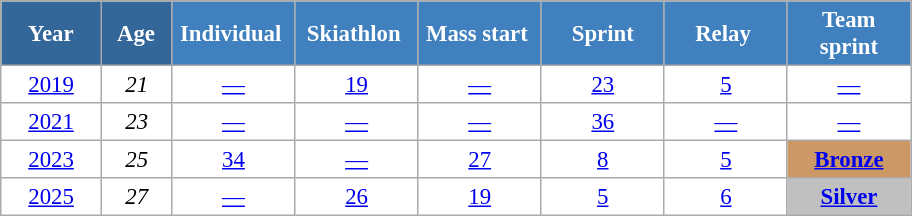<table class="wikitable" style="font-size:95%; text-align:center; border:grey solid 1px; border-collapse:collapse; background:#ffffff;">
<tr>
<th style="background-color:#369; color:white; width:60px;"> Year </th>
<th style="background-color:#369; color:white; width:40px;"> Age </th>
<th style="background-color:#4180be; color:white; width:75px;">Individual </th>
<th style="background-color:#4180be; color:white; width:75px;">Skiathlon </th>
<th style="background-color:#4180be; color:white; width:75px;">Mass start </th>
<th style="background-color:#4180be; color:white; width:75px;"> Sprint </th>
<th style="background-color:#4180be; color:white; width:75px;">Relay </th>
<th style="background-color:#4180be; color:white; width:75px;"> Team <br> sprint </th>
</tr>
<tr>
<td><a href='#'>2019</a></td>
<td><em>21</em></td>
<td><a href='#'>—</a></td>
<td><a href='#'>19</a></td>
<td><a href='#'>—</a></td>
<td><a href='#'>23</a></td>
<td><a href='#'>5</a></td>
<td><a href='#'>—</a></td>
</tr>
<tr>
<td><a href='#'>2021</a></td>
<td><em>23</em></td>
<td><a href='#'>—</a></td>
<td><a href='#'>—</a></td>
<td><a href='#'>—</a></td>
<td><a href='#'>36</a></td>
<td><a href='#'>—</a></td>
<td><a href='#'>—</a></td>
</tr>
<tr>
<td><a href='#'>2023</a></td>
<td><em>25</em></td>
<td><a href='#'>34</a></td>
<td><a href='#'>—</a></td>
<td><a href='#'>27</a></td>
<td><a href='#'>8</a></td>
<td><a href='#'>5</a></td>
<td style="background:#c96;"><a href='#'><strong>Bronze</strong></a></td>
</tr>
<tr>
<td><a href='#'>2025</a></td>
<td><em>27</em></td>
<td><a href='#'>—</a></td>
<td><a href='#'>26</a></td>
<td><a href='#'>19</a></td>
<td><a href='#'>5</a></td>
<td><a href='#'>6</a></td>
<td style="background:silver;"><a href='#'> <strong>Silver</strong></a></td>
</tr>
</table>
